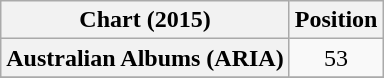<table class="wikitable sortable plainrowheaders" style="text-align:center">
<tr>
<th scope="col">Chart (2015)</th>
<th scope="col">Position</th>
</tr>
<tr>
<th scope="row">Australian Albums (ARIA)</th>
<td>53</td>
</tr>
<tr>
</tr>
</table>
